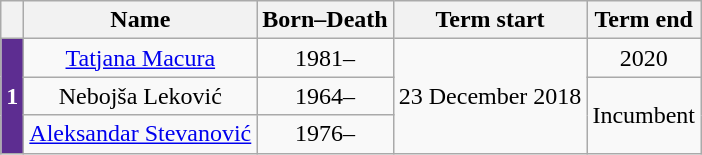<table class="wikitable" style="text-align:center">
<tr>
<th></th>
<th>Name</th>
<th>Born–Death</th>
<th>Term start</th>
<th>Term end</th>
</tr>
<tr>
<th rowspan="3" style="background:#5D2D91; color:white;">1</th>
<td><a href='#'>Tatjana Macura</a></td>
<td>1981–</td>
<td rowspan="3">23 December 2018</td>
<td>2020</td>
</tr>
<tr>
<td>Nebojša Leković</td>
<td>1964–</td>
<td rowspan="2">Incumbent</td>
</tr>
<tr>
<td><a href='#'>Aleksandar Stevanović</a></td>
<td>1976–</td>
</tr>
</table>
